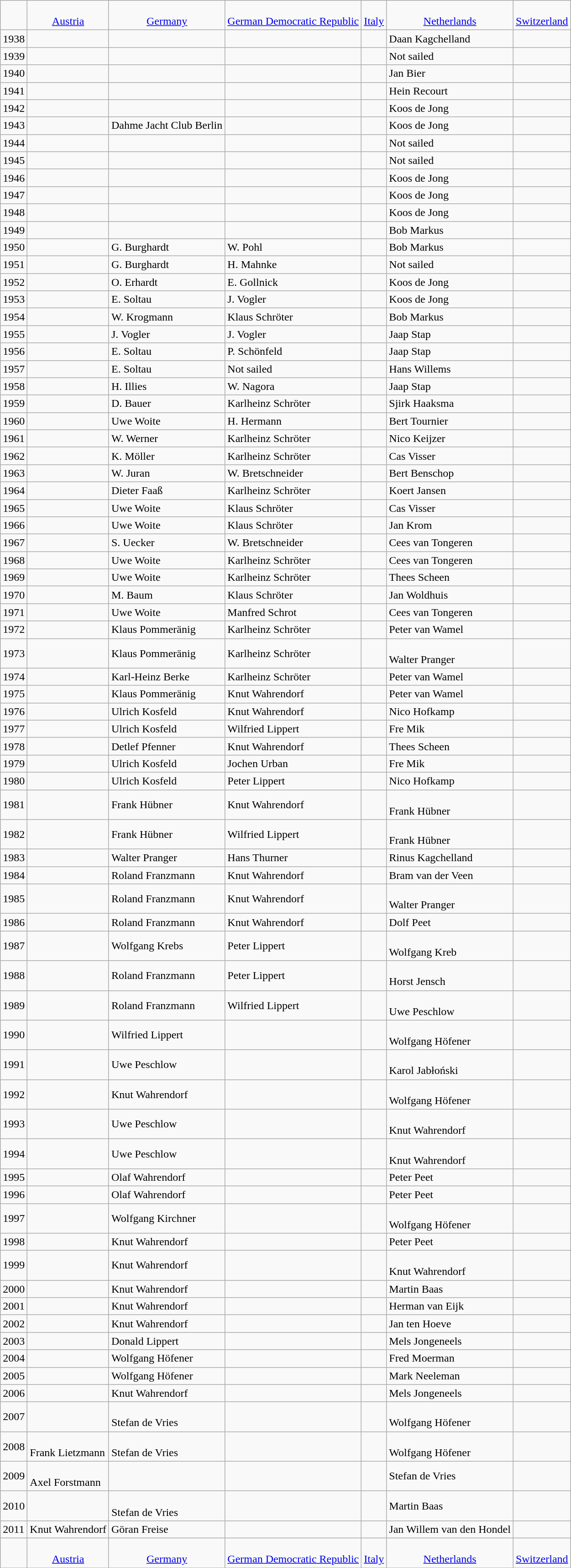<table class="wikitable" border="1">
<tr>
<td></td>
<td style="text-align:center"><br><a href='#'>Austria</a></td>
<td style="text-align:center"><br><a href='#'>Germany</a></td>
<td style="text-align:center"><br><a href='#'>German Democratic Republic</a></td>
<td style="text-align:center"><br><a href='#'>Italy</a></td>
<td style="text-align:center"><br><a href='#'>Netherlands</a></td>
<td style="text-align:center"><br><a href='#'>Switzerland</a></td>
</tr>
<tr>
<td>1938</td>
<td></td>
<td></td>
<td></td>
<td></td>
<td>Daan Kagchelland</td>
<td></td>
</tr>
<tr>
<td>1939</td>
<td></td>
<td></td>
<td></td>
<td></td>
<td>Not sailed</td>
<td></td>
</tr>
<tr>
<td>1940</td>
<td></td>
<td></td>
<td></td>
<td></td>
<td>Jan Bier</td>
<td></td>
</tr>
<tr>
<td>1941</td>
<td></td>
<td></td>
<td></td>
<td></td>
<td>Hein Recourt</td>
<td></td>
</tr>
<tr>
<td>1942</td>
<td></td>
<td></td>
<td></td>
<td></td>
<td>Koos de Jong</td>
<td></td>
</tr>
<tr>
<td>1943</td>
<td></td>
<td>Dahme Jacht Club Berlin</td>
<td></td>
<td></td>
<td>Koos de Jong</td>
<td></td>
</tr>
<tr>
<td>1944</td>
<td></td>
<td></td>
<td></td>
<td></td>
<td>Not sailed</td>
<td></td>
</tr>
<tr>
<td>1945</td>
<td></td>
<td></td>
<td></td>
<td></td>
<td>Not sailed</td>
<td></td>
</tr>
<tr>
<td>1946</td>
<td></td>
<td></td>
<td></td>
<td></td>
<td>Koos de Jong</td>
<td></td>
</tr>
<tr>
<td>1947</td>
<td></td>
<td></td>
<td></td>
<td></td>
<td>Koos de Jong</td>
<td></td>
</tr>
<tr>
<td>1948</td>
<td></td>
<td></td>
<td></td>
<td></td>
<td>Koos de Jong</td>
<td></td>
</tr>
<tr>
<td>1949</td>
<td></td>
<td></td>
<td></td>
<td></td>
<td>Bob Markus</td>
<td></td>
</tr>
<tr>
<td>1950</td>
<td></td>
<td>G. Burghardt</td>
<td>W. Pohl</td>
<td></td>
<td>Bob Markus</td>
<td></td>
</tr>
<tr>
<td>1951</td>
<td></td>
<td>G. Burghardt</td>
<td>H. Mahnke</td>
<td></td>
<td>Not sailed</td>
<td></td>
</tr>
<tr>
<td>1952</td>
<td></td>
<td>O. Erhardt</td>
<td>E. Gollnick</td>
<td></td>
<td>Koos de Jong</td>
<td></td>
</tr>
<tr>
<td>1953</td>
<td></td>
<td>E. Soltau</td>
<td>J. Vogler</td>
<td></td>
<td>Koos de Jong</td>
<td></td>
</tr>
<tr>
<td>1954</td>
<td></td>
<td>W. Krogmann</td>
<td>Klaus Schröter</td>
<td></td>
<td>Bob Markus</td>
<td></td>
</tr>
<tr>
<td>1955</td>
<td></td>
<td>J. Vogler</td>
<td>J. Vogler</td>
<td></td>
<td>Jaap Stap</td>
<td></td>
</tr>
<tr>
<td>1956</td>
<td></td>
<td>E. Soltau</td>
<td>P. Schönfeld</td>
<td></td>
<td>Jaap Stap</td>
<td></td>
</tr>
<tr>
<td>1957</td>
<td></td>
<td>E. Soltau</td>
<td>Not sailed</td>
<td></td>
<td>Hans Willems</td>
<td></td>
</tr>
<tr>
<td>1958</td>
<td></td>
<td>H. Illies</td>
<td>W. Nagora</td>
<td></td>
<td>Jaap Stap</td>
<td></td>
</tr>
<tr>
<td>1959</td>
<td></td>
<td>D. Bauer</td>
<td>Karlheinz Schröter</td>
<td></td>
<td>Sjirk Haaksma</td>
<td></td>
</tr>
<tr>
<td>1960</td>
<td></td>
<td>Uwe Woite</td>
<td>H. Hermann</td>
<td></td>
<td>Bert Tournier</td>
<td></td>
</tr>
<tr>
<td>1961</td>
<td></td>
<td>W. Werner</td>
<td>Karlheinz Schröter</td>
<td></td>
<td>Nico Keijzer</td>
<td></td>
</tr>
<tr>
<td>1962</td>
<td></td>
<td>K. Möller</td>
<td>Karlheinz Schröter</td>
<td></td>
<td>Cas Visser</td>
<td></td>
</tr>
<tr>
<td>1963</td>
<td></td>
<td>W. Juran</td>
<td>W. Bretschneider</td>
<td></td>
<td>Bert Benschop</td>
<td></td>
</tr>
<tr>
<td>1964</td>
<td></td>
<td>Dieter Faaß</td>
<td>Karlheinz Schröter</td>
<td></td>
<td>Koert Jansen</td>
<td></td>
</tr>
<tr>
<td>1965</td>
<td></td>
<td>Uwe Woite</td>
<td>Klaus Schröter</td>
<td></td>
<td>Cas Visser</td>
<td></td>
</tr>
<tr>
<td>1966</td>
<td></td>
<td>Uwe Woite</td>
<td>Klaus Schröter</td>
<td></td>
<td>Jan Krom</td>
<td></td>
</tr>
<tr>
<td>1967</td>
<td></td>
<td>S. Uecker</td>
<td>W. Bretschneider</td>
<td></td>
<td>Cees van Tongeren</td>
<td></td>
</tr>
<tr>
<td>1968</td>
<td></td>
<td>Uwe Woite</td>
<td>Karlheinz Schröter</td>
<td></td>
<td>Cees van Tongeren</td>
<td></td>
</tr>
<tr>
<td>1969</td>
<td></td>
<td>Uwe Woite</td>
<td>Karlheinz Schröter</td>
<td></td>
<td>Thees Scheen</td>
<td></td>
</tr>
<tr>
<td>1970</td>
<td></td>
<td>M. Baum</td>
<td>Klaus Schröter</td>
<td></td>
<td>Jan Woldhuis</td>
<td></td>
</tr>
<tr>
<td>1971</td>
<td></td>
<td>Uwe Woite</td>
<td>Manfred Schrot</td>
<td></td>
<td>Cees van Tongeren</td>
<td></td>
</tr>
<tr>
<td>1972</td>
<td></td>
<td>Klaus Pommeränig</td>
<td>Karlheinz Schröter</td>
<td></td>
<td>Peter van Wamel</td>
<td></td>
</tr>
<tr>
<td>1973</td>
<td></td>
<td>Klaus Pommeränig</td>
<td>Karlheinz Schröter</td>
<td></td>
<td><br>Walter Pranger</td>
<td></td>
</tr>
<tr>
<td>1974</td>
<td></td>
<td>Karl-Heinz Berke</td>
<td>Karlheinz Schröter</td>
<td></td>
<td>Peter van Wamel</td>
<td></td>
</tr>
<tr>
<td>1975</td>
<td></td>
<td>Klaus Pommeränig</td>
<td>Knut Wahrendorf</td>
<td></td>
<td>Peter van Wamel</td>
<td></td>
</tr>
<tr>
<td>1976</td>
<td></td>
<td>Ulrich Kosfeld</td>
<td>Knut Wahrendorf</td>
<td></td>
<td>Nico Hofkamp</td>
<td></td>
</tr>
<tr>
<td>1977</td>
<td></td>
<td>Ulrich Kosfeld</td>
<td>Wilfried Lippert</td>
<td></td>
<td>Fre Mik</td>
<td></td>
</tr>
<tr>
<td>1978</td>
<td></td>
<td>Detlef Pfenner</td>
<td>Knut Wahrendorf</td>
<td></td>
<td>Thees Scheen</td>
<td></td>
</tr>
<tr>
<td>1979</td>
<td></td>
<td>Ulrich Kosfeld</td>
<td>Jochen Urban</td>
<td></td>
<td>Fre Mik</td>
<td></td>
</tr>
<tr>
<td>1980</td>
<td></td>
<td>Ulrich Kosfeld</td>
<td>Peter Lippert</td>
<td></td>
<td>Nico Hofkamp</td>
<td></td>
</tr>
<tr>
<td>1981</td>
<td></td>
<td>Frank Hübner</td>
<td>Knut Wahrendorf</td>
<td></td>
<td><br>Frank Hübner</td>
<td></td>
</tr>
<tr>
<td>1982</td>
<td></td>
<td>Frank Hübner</td>
<td>Wilfried Lippert</td>
<td></td>
<td><br>Frank Hübner</td>
<td></td>
</tr>
<tr>
<td>1983</td>
<td></td>
<td>Walter Pranger</td>
<td>Hans Thurner</td>
<td></td>
<td>Rinus Kagchelland</td>
<td></td>
</tr>
<tr>
<td>1984</td>
<td></td>
<td>Roland Franzmann</td>
<td>Knut Wahrendorf</td>
<td></td>
<td>Bram van der Veen</td>
<td></td>
</tr>
<tr>
<td>1985</td>
<td></td>
<td>Roland Franzmann</td>
<td>Knut Wahrendorf</td>
<td></td>
<td><br>Walter Pranger</td>
<td></td>
</tr>
<tr>
<td>1986</td>
<td></td>
<td>Roland Franzmann</td>
<td>Knut Wahrendorf</td>
<td></td>
<td>Dolf Peet</td>
<td></td>
</tr>
<tr>
<td>1987</td>
<td></td>
<td>Wolfgang Krebs</td>
<td>Peter Lippert</td>
<td></td>
<td><br>Wolfgang Kreb</td>
<td></td>
</tr>
<tr>
<td>1988</td>
<td></td>
<td>Roland Franzmann</td>
<td>Peter Lippert</td>
<td></td>
<td><br>Horst Jensch</td>
<td></td>
</tr>
<tr>
<td>1989</td>
<td></td>
<td>Roland Franzmann</td>
<td>Wilfried Lippert</td>
<td></td>
<td><br>Uwe Peschlow</td>
<td></td>
</tr>
<tr>
<td>1990</td>
<td></td>
<td>Wilfried Lippert</td>
<td></td>
<td></td>
<td><br>Wolfgang Höfener</td>
<td></td>
</tr>
<tr>
<td>1991</td>
<td></td>
<td>Uwe Peschlow</td>
<td></td>
<td></td>
<td><br>Karol Jabłoński</td>
<td></td>
</tr>
<tr>
<td>1992</td>
<td></td>
<td>Knut Wahrendorf</td>
<td></td>
<td></td>
<td><br>Wolfgang Höfener</td>
<td></td>
</tr>
<tr>
<td>1993</td>
<td></td>
<td>Uwe Peschlow</td>
<td></td>
<td></td>
<td><br>Knut Wahrendorf</td>
<td></td>
</tr>
<tr>
<td>1994</td>
<td></td>
<td>Uwe Peschlow</td>
<td></td>
<td></td>
<td><br>Knut Wahrendorf</td>
<td></td>
</tr>
<tr>
<td>1995</td>
<td></td>
<td>Olaf Wahrendorf</td>
<td></td>
<td></td>
<td>Peter Peet</td>
<td></td>
</tr>
<tr>
<td>1996</td>
<td></td>
<td>Olaf Wahrendorf</td>
<td></td>
<td></td>
<td>Peter Peet</td>
<td></td>
</tr>
<tr>
<td>1997</td>
<td></td>
<td>Wolfgang Kirchner</td>
<td></td>
<td></td>
<td><br>Wolfgang Höfener</td>
<td></td>
</tr>
<tr>
<td>1998</td>
<td></td>
<td>Knut Wahrendorf</td>
<td></td>
<td></td>
<td>Peter Peet</td>
<td></td>
</tr>
<tr>
<td>1999</td>
<td></td>
<td>Knut Wahrendorf</td>
<td></td>
<td></td>
<td><br>Knut Wahrendorf</td>
<td></td>
</tr>
<tr>
<td>2000</td>
<td></td>
<td>Knut Wahrendorf</td>
<td></td>
<td></td>
<td>Martin Baas</td>
<td></td>
</tr>
<tr>
<td>2001</td>
<td></td>
<td>Knut Wahrendorf</td>
<td></td>
<td></td>
<td>Herman van Eijk</td>
<td></td>
</tr>
<tr>
<td>2002</td>
<td></td>
<td>Knut Wahrendorf</td>
<td></td>
<td></td>
<td>Jan ten Hoeve</td>
<td></td>
</tr>
<tr>
<td>2003</td>
<td></td>
<td>Donald Lippert</td>
<td></td>
<td></td>
<td>Mels Jongeneels</td>
<td></td>
</tr>
<tr>
<td>2004</td>
<td></td>
<td>Wolfgang Höfener</td>
<td></td>
<td></td>
<td>Fred Moerman</td>
<td></td>
</tr>
<tr>
<td>2005</td>
<td></td>
<td>Wolfgang Höfener</td>
<td></td>
<td></td>
<td>Mark Neeleman</td>
<td></td>
</tr>
<tr>
<td>2006</td>
<td></td>
<td>Knut Wahrendorf</td>
<td></td>
<td></td>
<td>Mels Jongeneels</td>
<td></td>
</tr>
<tr>
<td>2007</td>
<td></td>
<td><br>Stefan de Vries</td>
<td></td>
<td></td>
<td><br>Wolfgang Höfener</td>
<td></td>
</tr>
<tr>
<td>2008</td>
<td><br>Frank Lietzmann</td>
<td><br>Stefan de Vries</td>
<td></td>
<td></td>
<td><br>Wolfgang Höfener</td>
<td></td>
</tr>
<tr>
<td>2009</td>
<td><br>Axel Forstmann</td>
<td></td>
<td></td>
<td></td>
<td>Stefan de Vries</td>
<td></td>
</tr>
<tr>
<td>2010</td>
<td></td>
<td><br>Stefan de Vries</td>
<td></td>
<td></td>
<td>Martin Baas</td>
<td></td>
</tr>
<tr>
<td>2011</td>
<td>Knut Wahrendorf</td>
<td>Göran Freise</td>
<td></td>
<td></td>
<td>Jan Willem van den Hondel</td>
<td></td>
</tr>
<tr>
<td></td>
<td style="text-align:center"><br><a href='#'>Austria</a></td>
<td style="text-align:center"><br><a href='#'>Germany</a></td>
<td style="text-align:center"><br><a href='#'>German Democratic Republic</a></td>
<td style="text-align:center"><br><a href='#'>Italy</a></td>
<td style="text-align:center"><br><a href='#'>Netherlands</a></td>
<td style="text-align:center"><br><a href='#'>Switzerland</a></td>
</tr>
<tr>
</tr>
</table>
